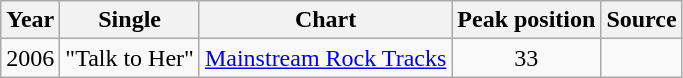<table class="wikitable">
<tr>
<th>Year</th>
<th>Single</th>
<th>Chart</th>
<th>Peak position</th>
<th>Source</th>
</tr>
<tr>
<td>2006</td>
<td>"Talk to Her"</td>
<td><a href='#'>Mainstream Rock Tracks</a></td>
<td style="text-align:center;">33</td>
<td style="text-align:center;"></td>
</tr>
</table>
